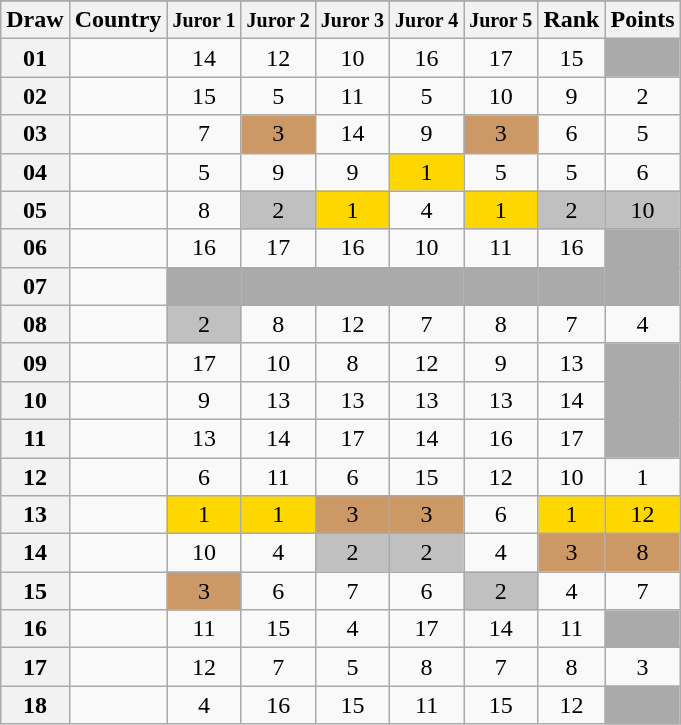<table class="sortable wikitable collapsible plainrowheaders" style="text-align:center;">
<tr>
</tr>
<tr>
<th scope="col">Draw</th>
<th scope="col">Country</th>
<th scope="col"><small>Juror 1</small></th>
<th scope="col"><small>Juror 2</small></th>
<th scope="col"><small>Juror 3</small></th>
<th scope="col"><small>Juror 4</small></th>
<th scope="col"><small>Juror 5</small></th>
<th scope="col">Rank</th>
<th scope="col">Points</th>
</tr>
<tr>
<th scope="row" style="text-align:center;">01</th>
<td style="text-align:left;"></td>
<td>14</td>
<td>12</td>
<td>10</td>
<td>16</td>
<td>17</td>
<td>15</td>
<td style="background:#AAAAAA;"></td>
</tr>
<tr>
<th scope="row" style="text-align:center;">02</th>
<td style="text-align:left;"></td>
<td>15</td>
<td>5</td>
<td>11</td>
<td>5</td>
<td>10</td>
<td>9</td>
<td>2</td>
</tr>
<tr>
<th scope="row" style="text-align:center;">03</th>
<td style="text-align:left;"></td>
<td>7</td>
<td style="background:#CC9966;">3</td>
<td>14</td>
<td>9</td>
<td style="background:#CC9966;">3</td>
<td>6</td>
<td>5</td>
</tr>
<tr>
<th scope="row" style="text-align:center;">04</th>
<td style="text-align:left;"></td>
<td>5</td>
<td>9</td>
<td>9</td>
<td style="background:gold;">1</td>
<td>5</td>
<td>5</td>
<td>6</td>
</tr>
<tr>
<th scope="row" style="text-align:center;">05</th>
<td style="text-align:left;"></td>
<td>8</td>
<td style="background:silver;">2</td>
<td style="background:gold;">1</td>
<td>4</td>
<td style="background:gold;">1</td>
<td style="background:silver;">2</td>
<td style="background:silver;">10</td>
</tr>
<tr>
<th scope="row" style="text-align:center;">06</th>
<td style="text-align:left;"></td>
<td>16</td>
<td>17</td>
<td>16</td>
<td>10</td>
<td>11</td>
<td>16</td>
<td style="background:#AAAAAA;"></td>
</tr>
<tr>
<th scope="row" style="text-align:center;">07</th>
<td style="text-align:left;"></td>
<td style="background:#AAAAAA;"></td>
<td style="background:#AAAAAA;"></td>
<td style="background:#AAAAAA;"></td>
<td style="background:#AAAAAA;"></td>
<td style="background:#AAAAAA;"></td>
<td style="background:#AAAAAA;"></td>
<td style="background:#AAAAAA;"></td>
</tr>
<tr>
<th scope="row" style="text-align:center;">08</th>
<td style="text-align:left;"></td>
<td style="background:silver;">2</td>
<td>8</td>
<td>12</td>
<td>7</td>
<td>8</td>
<td>7</td>
<td>4</td>
</tr>
<tr>
<th scope="row" style="text-align:center;">09</th>
<td style="text-align:left;"></td>
<td>17</td>
<td>10</td>
<td>8</td>
<td>12</td>
<td>9</td>
<td>13</td>
<td style="background:#AAAAAA;"></td>
</tr>
<tr>
<th scope="row" style="text-align:center;">10</th>
<td style="text-align:left;"></td>
<td>9</td>
<td>13</td>
<td>13</td>
<td>13</td>
<td>13</td>
<td>14</td>
<td style="background:#AAAAAA;"></td>
</tr>
<tr>
<th scope="row" style="text-align:center;">11</th>
<td style="text-align:left;"></td>
<td>13</td>
<td>14</td>
<td>17</td>
<td>14</td>
<td>16</td>
<td>17</td>
<td style="background:#AAAAAA;"></td>
</tr>
<tr>
<th scope="row" style="text-align:center;">12</th>
<td style="text-align:left;"></td>
<td>6</td>
<td>11</td>
<td>6</td>
<td>15</td>
<td>12</td>
<td>10</td>
<td>1</td>
</tr>
<tr CC>
<th scope="row" style="text-align:center;">13</th>
<td style="text-align:left;"></td>
<td style="background:gold;">1</td>
<td style="background:gold;">1</td>
<td style="background:#CC9966;">3</td>
<td style="background:#CC9966;">3</td>
<td>6</td>
<td style="background:gold;">1</td>
<td style="background:gold;">12</td>
</tr>
<tr>
<th scope="row" style="text-align:center;">14</th>
<td style="text-align:left;"></td>
<td>10</td>
<td>4</td>
<td style="background:silver;">2</td>
<td style="background:silver;">2</td>
<td>4</td>
<td style="background:#CC9966;">3</td>
<td style="background:#CC9966;">8</td>
</tr>
<tr>
<th scope="row" style="text-align:center;">15</th>
<td style="text-align:left;"></td>
<td style="background:#CC9966;">3</td>
<td>6</td>
<td>7</td>
<td>6</td>
<td style="background:silver;">2</td>
<td>4</td>
<td>7</td>
</tr>
<tr>
<th scope="row" style="text-align:center;">16</th>
<td style="text-align:left;"></td>
<td>11</td>
<td>15</td>
<td>4</td>
<td>17</td>
<td>14</td>
<td>11</td>
<td style="background:#AAAAAA;"></td>
</tr>
<tr>
<th scope="row" style="text-align:center;">17</th>
<td style="text-align:left;"></td>
<td>12</td>
<td>7</td>
<td>5</td>
<td>8</td>
<td>7</td>
<td>8</td>
<td>3</td>
</tr>
<tr>
<th scope="row" style="text-align:center;">18</th>
<td style="text-align:left;"></td>
<td>4</td>
<td>16</td>
<td>15</td>
<td>11</td>
<td>15</td>
<td>12</td>
<td style="background:#AAAAAA;"></td>
</tr>
</table>
